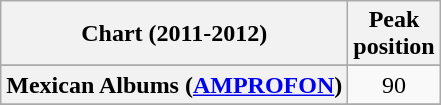<table class="wikitable sortable plainrowheaders">
<tr>
<th>Chart (2011-2012)</th>
<th>Peak<br>position</th>
</tr>
<tr>
</tr>
<tr>
</tr>
<tr>
</tr>
<tr>
</tr>
<tr>
</tr>
<tr>
</tr>
<tr>
</tr>
<tr>
</tr>
<tr>
</tr>
<tr>
</tr>
<tr>
</tr>
<tr>
</tr>
<tr>
<th scope="row">Mexican Albums (<a href='#'>AMPROFON</a>)</th>
<td style="text-align:center;">90</td>
</tr>
<tr>
</tr>
<tr>
</tr>
<tr>
</tr>
<tr>
</tr>
<tr>
</tr>
<tr>
</tr>
<tr>
</tr>
<tr>
</tr>
<tr>
</tr>
<tr>
</tr>
</table>
